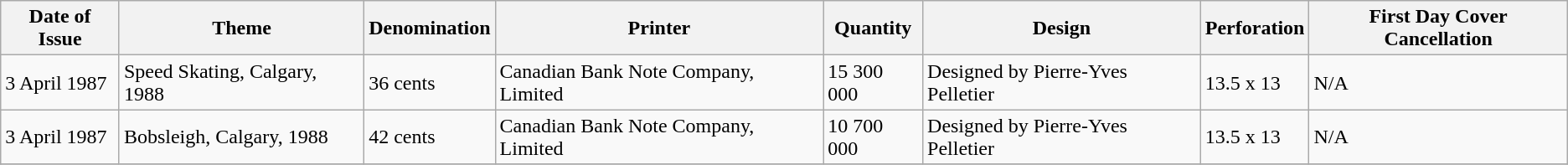<table class="wikitable sortable">
<tr>
<th>Date of Issue</th>
<th>Theme</th>
<th>Denomination</th>
<th>Printer</th>
<th>Quantity</th>
<th>Design</th>
<th>Perforation</th>
<th>First Day Cover Cancellation</th>
</tr>
<tr>
<td>3 April 1987</td>
<td>Speed Skating, Calgary, 1988</td>
<td>36 cents</td>
<td>Canadian Bank Note Company, Limited</td>
<td>15 300 000</td>
<td>Designed by Pierre-Yves Pelletier</td>
<td>13.5 x 13</td>
<td>N/A</td>
</tr>
<tr>
<td>3 April 1987</td>
<td>Bobsleigh, Calgary, 1988</td>
<td>42 cents</td>
<td>Canadian Bank Note Company, Limited</td>
<td>10 700 000</td>
<td>Designed by Pierre-Yves Pelletier</td>
<td>13.5 x 13</td>
<td>N/A</td>
</tr>
<tr>
</tr>
</table>
